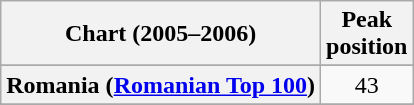<table class="wikitable sortable plainrowheaders" style="text-align:center">
<tr>
<th>Chart (2005–2006)</th>
<th>Peak<br>position</th>
</tr>
<tr>
</tr>
<tr>
</tr>
<tr>
</tr>
<tr>
<th scope="row">Romania (<a href='#'>Romanian Top 100</a>)</th>
<td>43</td>
</tr>
<tr>
</tr>
<tr>
</tr>
</table>
